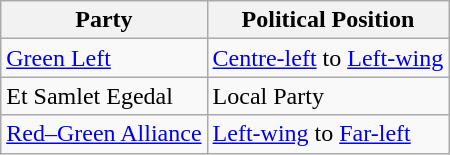<table class="wikitable mw-collapsible mw-collapsed">
<tr>
<th>Party</th>
<th>Political Position</th>
</tr>
<tr>
<td><a href='#'>Green Left</a></td>
<td><a href='#'>Centre-left</a> to <a href='#'>Left-wing</a></td>
</tr>
<tr>
<td>Et Samlet Egedal</td>
<td>Local Party</td>
</tr>
<tr>
<td><a href='#'>Red–Green Alliance</a></td>
<td><a href='#'>Left-wing</a> to <a href='#'>Far-left</a></td>
</tr>
</table>
